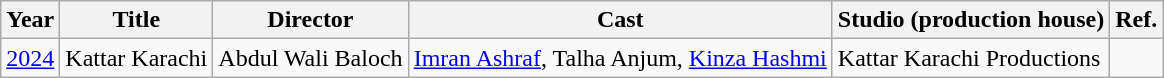<table class="wikitable">
<tr>
<th>Year</th>
<th>Title</th>
<th>Director</th>
<th>Cast</th>
<th>Studio (production house)</th>
<th>Ref.</th>
</tr>
<tr>
<td rowspan="1"><a href='#'>2024</a></td>
<td>Kattar Karachi</td>
<td>Abdul Wali Baloch</td>
<td><a href='#'>Imran Ashraf</a>, Talha Anjum, <a href='#'>Kinza Hashmi</a></td>
<td>Kattar Karachi Productions</td>
<td></td>
</tr>
</table>
